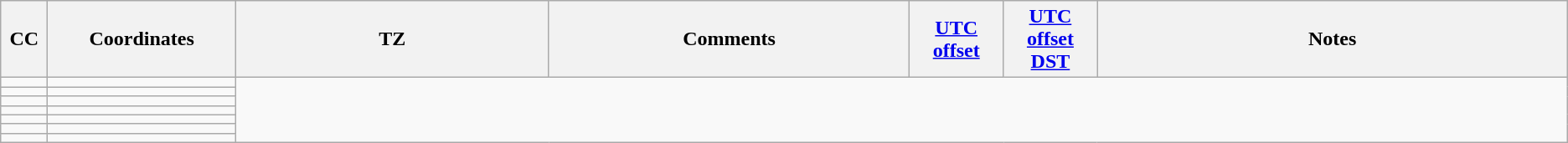<table class="wikitable sortable">
<tr>
<th width="3%">CC</th>
<th width="12%">Coordinates</th>
<th width="20%">TZ</th>
<th width="23%">Comments</th>
<th width="6%"><a href='#'>UTC offset</a></th>
<th width="6%"><a href='#'>UTC offset DST</a></th>
<th width="30%">Notes</th>
</tr>
<tr>
<td></td>
<td></td>
</tr>
<tr>
<td></td>
<td></td>
</tr>
<tr>
<td></td>
<td></td>
</tr>
<tr>
<td></td>
<td></td>
</tr>
<tr>
<td></td>
<td></td>
</tr>
<tr>
<td></td>
<td></td>
</tr>
<tr>
<td></td>
<td></td>
</tr>
</table>
